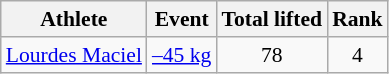<table class="wikitable" style="font-size:90%">
<tr>
<th>Athlete</th>
<th>Event</th>
<th>Total lifted</th>
<th>Rank</th>
</tr>
<tr align=center>
<td align=left><a href='#'>Lourdes Maciel</a></td>
<td align=left><a href='#'>–45 kg</a></td>
<td>78</td>
<td>4</td>
</tr>
</table>
